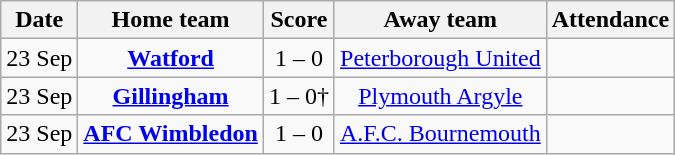<table class="wikitable" style="text-align:center">
<tr>
<th>Date</th>
<th>Home team</th>
<th>Score</th>
<th>Away team</th>
<th>Attendance</th>
</tr>
<tr>
<td>23 Sep</td>
<td><strong><a href='#'>Watford</a></strong></td>
<td>1 – 0</td>
<td><a href='#'>Peterborough United</a></td>
<td></td>
</tr>
<tr>
<td>23 Sep</td>
<td><strong><a href='#'>Gillingham</a></strong></td>
<td>1 – 0†</td>
<td><a href='#'>Plymouth Argyle</a></td>
<td></td>
</tr>
<tr>
<td>23 Sep</td>
<td><strong><a href='#'>AFC Wimbledon</a></strong></td>
<td>1 – 0</td>
<td><a href='#'>A.F.C. Bournemouth</a></td>
<td></td>
</tr>
</table>
